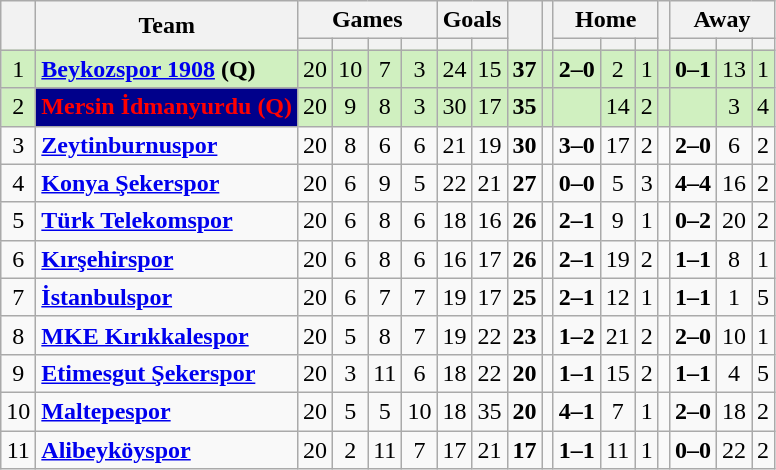<table class="wikitable" style="text-align: center;">
<tr>
<th rowspan=2></th>
<th rowspan=2>Team</th>
<th colspan=4>Games</th>
<th colspan=2>Goals</th>
<th rowspan=2></th>
<th rowspan=2></th>
<th colspan=3>Home</th>
<th rowspan=2></th>
<th colspan=3>Away</th>
</tr>
<tr>
<th></th>
<th></th>
<th></th>
<th></th>
<th></th>
<th></th>
<th></th>
<th></th>
<th></th>
<th></th>
<th></th>
<th></th>
</tr>
<tr>
<td bgcolor="#D0F0C0">1</td>
<td align="left" bgcolor="#D0F0C0"><strong><a href='#'>Beykozspor 1908</a> (Q)</strong></td>
<td bgcolor="#D0F0C0">20</td>
<td bgcolor="#D0F0C0">10</td>
<td bgcolor="#D0F0C0">7</td>
<td bgcolor="#D0F0C0">3</td>
<td bgcolor="#D0F0C0">24</td>
<td bgcolor="#D0F0C0">15</td>
<td bgcolor="#D0F0C0"><strong>37</strong></td>
<td bgcolor="#D0F0C0"></td>
<td bgcolor="#D0F0C0"><strong> 2–0</strong></td>
<td bgcolor="#D0F0C0">2</td>
<td bgcolor="#D0F0C0">1</td>
<td bgcolor="#D0F0C0"></td>
<td bgcolor="#D0F0C0"><strong>0–1</strong></td>
<td bgcolor="#D0F0C0">13</td>
<td bgcolor="#D0F0C0">1</td>
</tr>
<tr>
<td bgcolor="#D0F0C0">2</td>
<td align="left" bgcolor="#00008B" style="color:red;"><strong>Mersin İdmanyurdu (Q)</strong></td>
<td bgcolor="#D0F0C0">20</td>
<td bgcolor="#D0F0C0">9</td>
<td bgcolor="#D0F0C0">8</td>
<td bgcolor="#D0F0C0">3</td>
<td bgcolor="#D0F0C0">30</td>
<td bgcolor="#D0F0C0">17</td>
<td bgcolor="#D0F0C0"><strong>35</strong></td>
<td bgcolor="#D0F0C0"></td>
<td bgcolor="#D0F0C0"></td>
<td bgcolor="#D0F0C0">14</td>
<td bgcolor="#D0F0C0">2</td>
<td bgcolor="#D0F0C0"></td>
<td bgcolor="#D0F0C0"></td>
<td bgcolor="#D0F0C0">3</td>
<td bgcolor="#D0F0C0">4</td>
</tr>
<tr>
<td>3</td>
<td align="left"><strong><a href='#'>Zeytinburnuspor</a></strong></td>
<td>20</td>
<td>8</td>
<td>6</td>
<td>6</td>
<td>21</td>
<td>19</td>
<td><strong>30</strong></td>
<td></td>
<td><strong>3–0</strong></td>
<td>17</td>
<td>2</td>
<td></td>
<td><strong>2–0</strong></td>
<td>6</td>
<td>2</td>
</tr>
<tr>
<td>4</td>
<td align="left"><strong><a href='#'>Konya Şekerspor</a></strong></td>
<td>20</td>
<td>6</td>
<td>9</td>
<td>5</td>
<td>22</td>
<td>21</td>
<td><strong>27</strong></td>
<td></td>
<td><strong>0–0</strong></td>
<td>5</td>
<td>3</td>
<td></td>
<td><strong>4–4</strong></td>
<td>16</td>
<td>2</td>
</tr>
<tr>
<td>5</td>
<td align="left"><strong><a href='#'>Türk Telekomspor</a></strong></td>
<td>20</td>
<td>6</td>
<td>8</td>
<td>6</td>
<td>18</td>
<td>16</td>
<td><strong>26</strong></td>
<td></td>
<td><strong>2–1</strong></td>
<td>9</td>
<td>1</td>
<td></td>
<td><strong>0–2</strong></td>
<td>20</td>
<td>2</td>
</tr>
<tr>
<td>6</td>
<td align="left"><strong><a href='#'>Kırşehirspor</a></strong></td>
<td>20</td>
<td>6</td>
<td>8</td>
<td>6</td>
<td>16</td>
<td>17</td>
<td><strong>26</strong></td>
<td></td>
<td><strong>2–1</strong></td>
<td>19</td>
<td>2</td>
<td></td>
<td><strong>1–1</strong></td>
<td>8</td>
<td>1</td>
</tr>
<tr>
<td>7</td>
<td align="left"><strong><a href='#'>İstanbulspor</a></strong></td>
<td>20</td>
<td>6</td>
<td>7</td>
<td>7</td>
<td>19</td>
<td>17</td>
<td><strong>25</strong></td>
<td></td>
<td><strong>2–1</strong></td>
<td>12</td>
<td>1</td>
<td></td>
<td><strong>1–1</strong></td>
<td>1</td>
<td>5</td>
</tr>
<tr>
<td>8</td>
<td align="left"><strong><a href='#'>MKE Kırıkkalespor</a></strong></td>
<td>20</td>
<td>5</td>
<td>8</td>
<td>7</td>
<td>19</td>
<td>22</td>
<td><strong>23</strong></td>
<td></td>
<td><strong>1–2</strong></td>
<td>21</td>
<td>2</td>
<td></td>
<td><strong>2–0</strong></td>
<td>10</td>
<td>1</td>
</tr>
<tr>
<td>9</td>
<td align="left"><strong><a href='#'>Etimesgut Şekerspor</a></strong></td>
<td>20</td>
<td>3</td>
<td>11</td>
<td>6</td>
<td>18</td>
<td>22</td>
<td><strong>20</strong></td>
<td></td>
<td><strong>1–1</strong></td>
<td>15</td>
<td>2</td>
<td></td>
<td><strong>1–1</strong></td>
<td>4</td>
<td>5</td>
</tr>
<tr>
<td>10</td>
<td align="left"><strong><a href='#'>Maltepespor</a></strong></td>
<td>20</td>
<td>5</td>
<td>5</td>
<td>10</td>
<td>18</td>
<td>35</td>
<td><strong>20</strong></td>
<td></td>
<td><strong>4–1</strong></td>
<td>7</td>
<td>1</td>
<td></td>
<td><strong>2–0</strong></td>
<td>18</td>
<td>2</td>
</tr>
<tr>
<td>11</td>
<td align="left"><strong><a href='#'>Alibeyköyspor</a></strong></td>
<td>20</td>
<td>2</td>
<td>11</td>
<td>7</td>
<td>17</td>
<td>21</td>
<td><strong>17</strong></td>
<td></td>
<td><strong>1–1</strong></td>
<td>11</td>
<td>1</td>
<td></td>
<td><strong>0–0</strong></td>
<td>22</td>
<td>2</td>
</tr>
</table>
